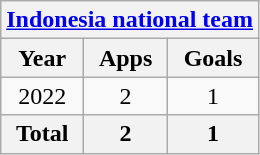<table class="wikitable" style="text-align:center">
<tr>
<th colspan=3><a href='#'>Indonesia national team</a></th>
</tr>
<tr>
<th>Year</th>
<th>Apps</th>
<th>Goals</th>
</tr>
<tr>
<td>2022</td>
<td>2</td>
<td>1</td>
</tr>
<tr>
<th>Total</th>
<th>2</th>
<th>1</th>
</tr>
</table>
